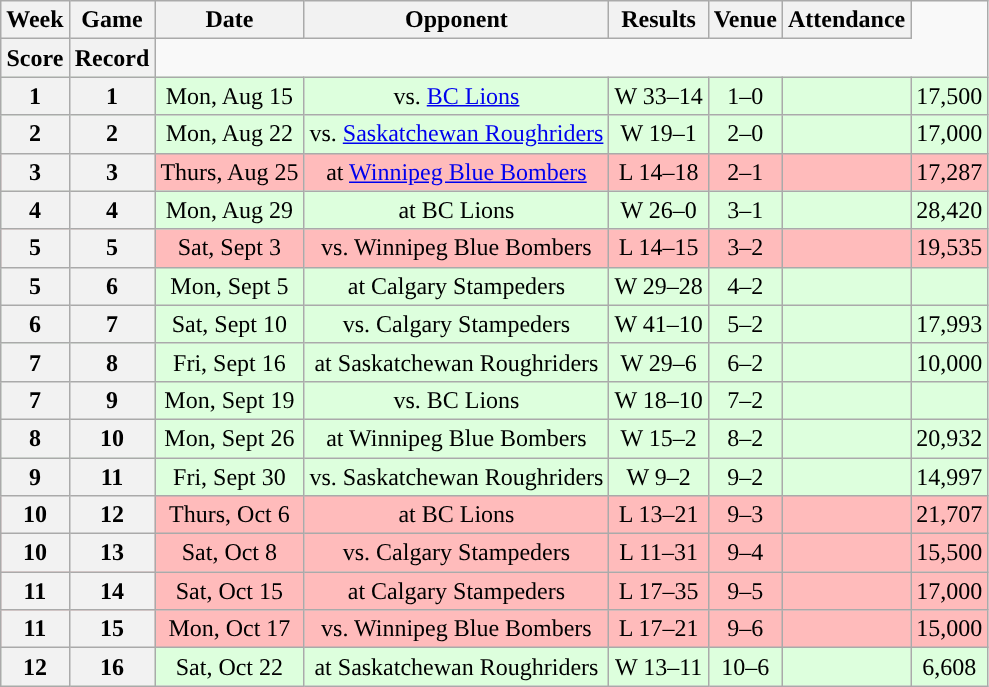<table class="wikitable" style="text-align:center">
<tr>
<th>Week</th>
<th>Game</th>
<th>Date</th>
<th>Opponent</th>
<th>Results</th>
<th>Venue</th>
<th>Attendance</th>
</tr>
<tr>
<th>Score</th>
<th>Record</th>
</tr>
<tr style="background:#ddffdd">
<th>1</th>
<th>1</th>
<td>Mon, Aug 15</td>
<td>vs. <a href='#'>BC Lions</a></td>
<td>W 33–14</td>
<td>1–0</td>
<td></td>
<td>17,500</td>
</tr>
<tr style="background:#ddffdd">
<th>2</th>
<th>2</th>
<td>Mon, Aug 22</td>
<td>vs. <a href='#'>Saskatchewan Roughriders</a></td>
<td>W 19–1</td>
<td>2–0</td>
<td></td>
<td>17,000</td>
</tr>
<tr style="background:#ffbbbb">
<th>3</th>
<th>3</th>
<td>Thurs, Aug 25</td>
<td>at <a href='#'>Winnipeg Blue Bombers</a></td>
<td>L 14–18</td>
<td>2–1</td>
<td></td>
<td>17,287</td>
</tr>
<tr style="background:#ddffdd">
<th>4</th>
<th>4</th>
<td>Mon, Aug 29</td>
<td>at BC Lions</td>
<td>W 26–0</td>
<td>3–1</td>
<td></td>
<td>28,420</td>
</tr>
<tr style="background:#ffbbbb">
<th>5</th>
<th>5</th>
<td>Sat, Sept 3</td>
<td>vs. Winnipeg Blue Bombers</td>
<td>L 14–15</td>
<td>3–2</td>
<td></td>
<td>19,535</td>
</tr>
<tr style="background:#ddffdd">
<th>5</th>
<th>6</th>
<td>Mon, Sept 5</td>
<td>at Calgary Stampeders</td>
<td>W 29–28</td>
<td>4–2</td>
<td></td>
<td></td>
</tr>
<tr style="background:#ddffdd">
<th>6</th>
<th>7</th>
<td>Sat, Sept 10</td>
<td>vs. Calgary Stampeders</td>
<td>W 41–10</td>
<td>5–2</td>
<td></td>
<td>17,993</td>
</tr>
<tr style="background:#ddffdd">
<th>7</th>
<th>8</th>
<td>Fri, Sept 16</td>
<td>at Saskatchewan Roughriders</td>
<td>W 29–6</td>
<td>6–2</td>
<td></td>
<td>10,000</td>
</tr>
<tr style="background:#ddffdd">
<th>7</th>
<th>9</th>
<td>Mon, Sept 19</td>
<td>vs. BC Lions</td>
<td>W 18–10</td>
<td>7–2</td>
<td></td>
<td></td>
</tr>
<tr style="background:#ddffdd">
<th>8</th>
<th>10</th>
<td>Mon, Sept 26</td>
<td>at Winnipeg Blue Bombers</td>
<td>W 15–2</td>
<td>8–2</td>
<td></td>
<td>20,932</td>
</tr>
<tr style="background:#ddffdd">
<th>9</th>
<th>11</th>
<td>Fri, Sept 30</td>
<td>vs. Saskatchewan Roughriders</td>
<td>W 9–2</td>
<td>9–2</td>
<td></td>
<td>14,997</td>
</tr>
<tr style="background:#ffbbbb">
<th>10</th>
<th>12</th>
<td>Thurs, Oct 6</td>
<td>at BC Lions</td>
<td>L 13–21</td>
<td>9–3</td>
<td></td>
<td>21,707</td>
</tr>
<tr style="background:#ffbbbb">
<th>10</th>
<th>13</th>
<td>Sat, Oct 8</td>
<td>vs. Calgary Stampeders</td>
<td>L 11–31</td>
<td>9–4</td>
<td></td>
<td>15,500</td>
</tr>
<tr style="background:#ffbbbb">
<th>11</th>
<th>14</th>
<td>Sat, Oct 15</td>
<td>at Calgary Stampeders</td>
<td>L 17–35</td>
<td>9–5</td>
<td></td>
<td>17,000</td>
</tr>
<tr style="background:#ffbbbb">
<th>11</th>
<th>15</th>
<td>Mon, Oct 17</td>
<td>vs. Winnipeg Blue Bombers</td>
<td>L 17–21</td>
<td>9–6</td>
<td></td>
<td>15,000</td>
</tr>
<tr style="background:#ddffdd">
<th>12</th>
<th>16</th>
<td>Sat, Oct 22</td>
<td>at Saskatchewan Roughriders</td>
<td>W 13–11</td>
<td>10–6</td>
<td></td>
<td>6,608</td>
</tr>
</table>
